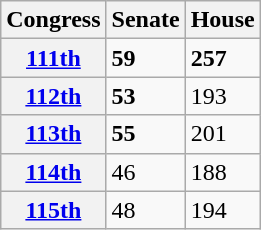<table class="wikitable" style="margin-left:1em">
<tr>
<th>Congress</th>
<th>Senate</th>
<th>House</th>
</tr>
<tr>
<th><a href='#'>111th</a></th>
<td><strong>59</strong></td>
<td><strong>257</strong></td>
</tr>
<tr>
<th><a href='#'>112th</a></th>
<td><strong>53</strong></td>
<td>193</td>
</tr>
<tr>
<th><a href='#'>113th</a></th>
<td><strong>55</strong></td>
<td>201</td>
</tr>
<tr>
<th><a href='#'>114th</a></th>
<td>46</td>
<td>188</td>
</tr>
<tr>
<th><a href='#'>115th</a></th>
<td>48</td>
<td>194</td>
</tr>
</table>
